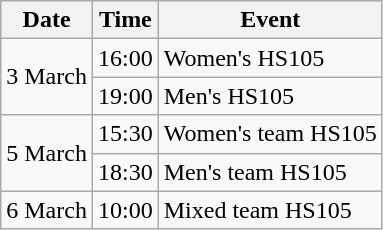<table class="wikitable">
<tr>
<th>Date</th>
<th>Time</th>
<th>Event</th>
</tr>
<tr>
<td rowspan=2>3 March</td>
<td>16:00</td>
<td>Women's HS105</td>
</tr>
<tr>
<td>19:00</td>
<td>Men's HS105</td>
</tr>
<tr>
<td rowspan=2>5 March</td>
<td>15:30</td>
<td>Women's team HS105</td>
</tr>
<tr>
<td>18:30</td>
<td>Men's team HS105</td>
</tr>
<tr>
<td>6 March</td>
<td>10:00</td>
<td>Mixed team HS105</td>
</tr>
</table>
